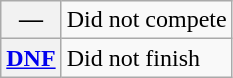<table class="wikitable">
<tr>
<th scope="row">—</th>
<td>Did not compete</td>
</tr>
<tr>
<th scope="row"><a href='#'>DNF</a></th>
<td>Did not finish</td>
</tr>
</table>
